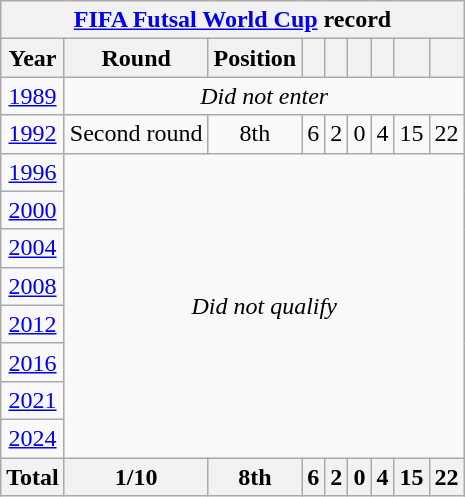<table class="wikitable" style="text-align: center;">
<tr>
<th colspan=9><a href='#'>FIFA Futsal World Cup</a> record</th>
</tr>
<tr>
<th>Year</th>
<th>Round</th>
<th>Position</th>
<th></th>
<th></th>
<th></th>
<th></th>
<th></th>
<th></th>
</tr>
<tr>
<td> <a href='#'>1989</a></td>
<td colspan=10><em>Did not enter</em></td>
</tr>
<tr>
<td> <a href='#'>1992</a></td>
<td>Second round</td>
<td>8th</td>
<td>6</td>
<td>2</td>
<td>0</td>
<td>4</td>
<td>15</td>
<td>22</td>
</tr>
<tr>
<td> <a href='#'>1996</a></td>
<td colspan=10 rowspan=8><em>Did not qualify</em></td>
</tr>
<tr>
<td> <a href='#'>2000</a></td>
</tr>
<tr>
<td> <a href='#'>2004</a></td>
</tr>
<tr>
<td> <a href='#'>2008</a></td>
</tr>
<tr>
<td> <a href='#'>2012</a></td>
</tr>
<tr>
<td> <a href='#'>2016</a></td>
</tr>
<tr>
<td> <a href='#'>2021</a></td>
</tr>
<tr>
<td> <a href='#'>2024</a></td>
</tr>
<tr>
<th><strong>Total</strong></th>
<th>1/10</th>
<th>8th</th>
<th>6</th>
<th>2</th>
<th>0</th>
<th>4</th>
<th>15</th>
<th>22</th>
</tr>
</table>
